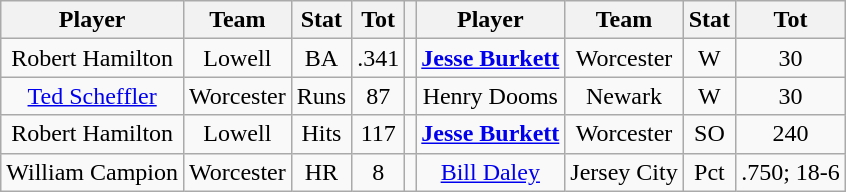<table class="wikitable" style="text-align:center">
<tr>
<th>Player</th>
<th>Team</th>
<th>Stat</th>
<th>Tot</th>
<th></th>
<th>Player</th>
<th>Team</th>
<th>Stat</th>
<th>Tot</th>
</tr>
<tr>
<td>Robert Hamilton</td>
<td>Lowell</td>
<td>BA</td>
<td>.341</td>
<td></td>
<td><strong><a href='#'>Jesse Burkett</a></strong></td>
<td>Worcester</td>
<td>W</td>
<td>30</td>
</tr>
<tr>
<td><a href='#'>Ted Scheffler</a></td>
<td>Worcester</td>
<td>Runs</td>
<td>87</td>
<td></td>
<td>Henry Dooms</td>
<td>Newark</td>
<td>W</td>
<td>30</td>
</tr>
<tr>
<td>Robert Hamilton</td>
<td>Lowell</td>
<td>Hits</td>
<td>117</td>
<td></td>
<td><strong><a href='#'>Jesse Burkett</a></strong></td>
<td>Worcester</td>
<td>SO</td>
<td>240</td>
</tr>
<tr>
<td>William Campion</td>
<td>Worcester</td>
<td>HR</td>
<td>8</td>
<td></td>
<td><a href='#'>Bill Daley</a></td>
<td>Jersey City</td>
<td>Pct</td>
<td>.750; 18-6</td>
</tr>
</table>
